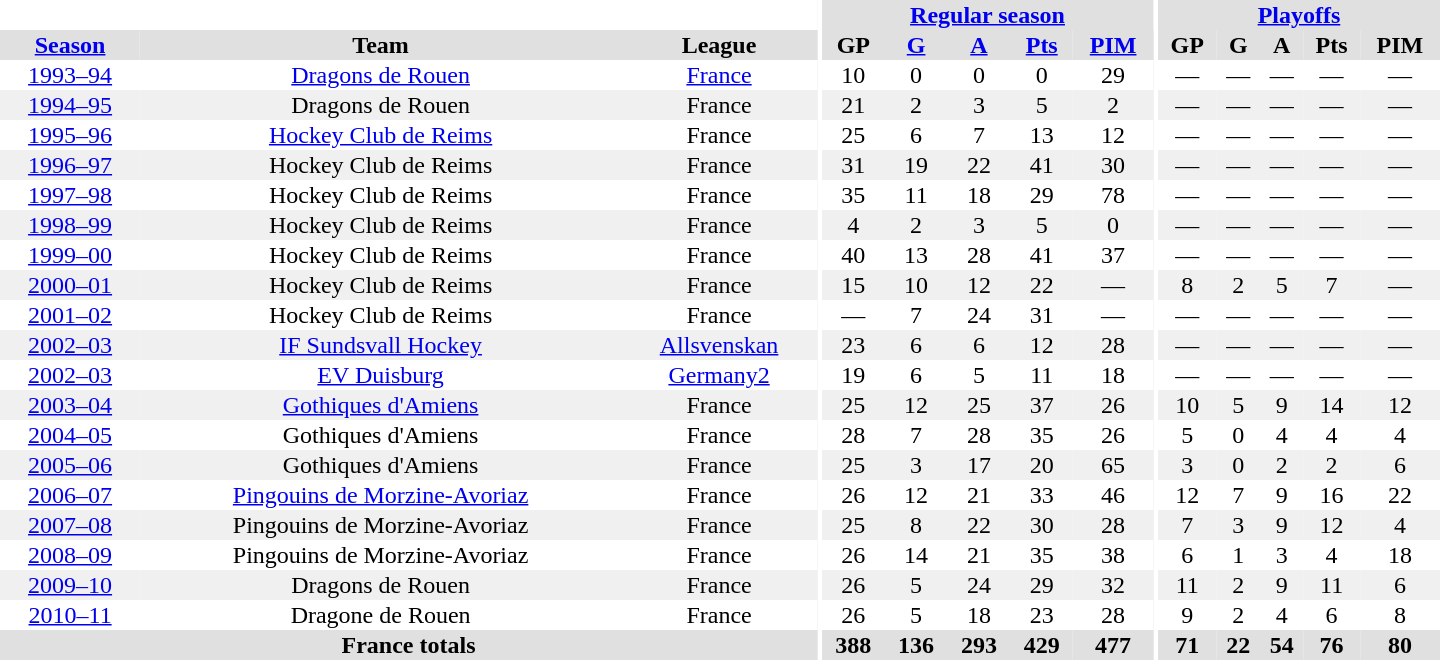<table border="0" cellpadding="1" cellspacing="0" style="text-align:center; width:60em">
<tr bgcolor="#e0e0e0">
<th colspan="3" bgcolor="#ffffff"></th>
<th rowspan="99" bgcolor="#ffffff"></th>
<th colspan="5"><a href='#'>Regular season</a></th>
<th rowspan="99" bgcolor="#ffffff"></th>
<th colspan="5"><a href='#'>Playoffs</a></th>
</tr>
<tr bgcolor="#e0e0e0">
<th><a href='#'>Season</a></th>
<th>Team</th>
<th>League</th>
<th>GP</th>
<th><a href='#'>G</a></th>
<th><a href='#'>A</a></th>
<th><a href='#'>Pts</a></th>
<th><a href='#'>PIM</a></th>
<th>GP</th>
<th>G</th>
<th>A</th>
<th>Pts</th>
<th>PIM</th>
</tr>
<tr>
<td><a href='#'>1993–94</a></td>
<td><a href='#'>Dragons de Rouen</a></td>
<td><a href='#'>France</a></td>
<td>10</td>
<td>0</td>
<td>0</td>
<td>0</td>
<td>29</td>
<td>—</td>
<td>—</td>
<td>—</td>
<td>—</td>
<td>—</td>
</tr>
<tr bgcolor="#f0f0f0">
<td><a href='#'>1994–95</a></td>
<td>Dragons de Rouen</td>
<td>France</td>
<td>21</td>
<td>2</td>
<td>3</td>
<td>5</td>
<td>2</td>
<td>—</td>
<td>—</td>
<td>—</td>
<td>—</td>
<td>—</td>
</tr>
<tr>
<td><a href='#'>1995–96</a></td>
<td><a href='#'>Hockey Club de Reims</a></td>
<td>France</td>
<td>25</td>
<td>6</td>
<td>7</td>
<td>13</td>
<td>12</td>
<td>—</td>
<td>—</td>
<td>—</td>
<td>—</td>
<td>—</td>
</tr>
<tr bgcolor="#f0f0f0">
<td><a href='#'>1996–97</a></td>
<td>Hockey Club de Reims</td>
<td>France</td>
<td>31</td>
<td>19</td>
<td>22</td>
<td>41</td>
<td>30</td>
<td>—</td>
<td>—</td>
<td>—</td>
<td>—</td>
<td>—</td>
</tr>
<tr>
<td><a href='#'>1997–98</a></td>
<td>Hockey Club de Reims</td>
<td>France</td>
<td>35</td>
<td>11</td>
<td>18</td>
<td>29</td>
<td>78</td>
<td>—</td>
<td>—</td>
<td>—</td>
<td>—</td>
<td>—</td>
</tr>
<tr bgcolor="#f0f0f0">
<td><a href='#'>1998–99</a></td>
<td>Hockey Club de Reims</td>
<td>France</td>
<td>4</td>
<td>2</td>
<td>3</td>
<td>5</td>
<td>0</td>
<td>—</td>
<td>—</td>
<td>—</td>
<td>—</td>
<td>—</td>
</tr>
<tr>
<td><a href='#'>1999–00</a></td>
<td>Hockey Club de Reims</td>
<td>France</td>
<td>40</td>
<td>13</td>
<td>28</td>
<td>41</td>
<td>37</td>
<td>—</td>
<td>—</td>
<td>—</td>
<td>—</td>
<td>—</td>
</tr>
<tr bgcolor="#f0f0f0">
<td><a href='#'>2000–01</a></td>
<td>Hockey Club de Reims</td>
<td>France</td>
<td>15</td>
<td>10</td>
<td>12</td>
<td>22</td>
<td>—</td>
<td>8</td>
<td>2</td>
<td>5</td>
<td>7</td>
<td>—</td>
</tr>
<tr>
<td><a href='#'>2001–02</a></td>
<td>Hockey Club de Reims</td>
<td>France</td>
<td>—</td>
<td>7</td>
<td>24</td>
<td>31</td>
<td>—</td>
<td>—</td>
<td>—</td>
<td>—</td>
<td>—</td>
<td>—</td>
</tr>
<tr bgcolor="#f0f0f0">
<td><a href='#'>2002–03</a></td>
<td><a href='#'>IF Sundsvall Hockey</a></td>
<td><a href='#'>Allsvenskan</a></td>
<td>23</td>
<td>6</td>
<td>6</td>
<td>12</td>
<td>28</td>
<td>—</td>
<td>—</td>
<td>—</td>
<td>—</td>
<td>—</td>
</tr>
<tr>
<td><a href='#'>2002–03</a></td>
<td><a href='#'>EV Duisburg</a></td>
<td><a href='#'>Germany2</a></td>
<td>19</td>
<td>6</td>
<td>5</td>
<td>11</td>
<td>18</td>
<td>—</td>
<td>—</td>
<td>—</td>
<td>—</td>
<td>—</td>
</tr>
<tr bgcolor="#f0f0f0">
<td><a href='#'>2003–04</a></td>
<td><a href='#'>Gothiques d'Amiens</a></td>
<td>France</td>
<td>25</td>
<td>12</td>
<td>25</td>
<td>37</td>
<td>26</td>
<td>10</td>
<td>5</td>
<td>9</td>
<td>14</td>
<td>12</td>
</tr>
<tr>
<td><a href='#'>2004–05</a></td>
<td>Gothiques d'Amiens</td>
<td>France</td>
<td>28</td>
<td>7</td>
<td>28</td>
<td>35</td>
<td>26</td>
<td>5</td>
<td>0</td>
<td>4</td>
<td>4</td>
<td>4</td>
</tr>
<tr bgcolor="#f0f0f0">
<td><a href='#'>2005–06</a></td>
<td>Gothiques d'Amiens</td>
<td>France</td>
<td>25</td>
<td>3</td>
<td>17</td>
<td>20</td>
<td>65</td>
<td>3</td>
<td>0</td>
<td>2</td>
<td>2</td>
<td>6</td>
</tr>
<tr>
<td><a href='#'>2006–07</a></td>
<td><a href='#'>Pingouins de Morzine-Avoriaz</a></td>
<td>France</td>
<td>26</td>
<td>12</td>
<td>21</td>
<td>33</td>
<td>46</td>
<td>12</td>
<td>7</td>
<td>9</td>
<td>16</td>
<td>22</td>
</tr>
<tr bgcolor="#f0f0f0">
<td><a href='#'>2007–08</a></td>
<td>Pingouins de Morzine-Avoriaz</td>
<td>France</td>
<td>25</td>
<td>8</td>
<td>22</td>
<td>30</td>
<td>28</td>
<td>7</td>
<td>3</td>
<td>9</td>
<td>12</td>
<td>4</td>
</tr>
<tr>
<td><a href='#'>2008–09</a></td>
<td>Pingouins de Morzine-Avoriaz</td>
<td>France</td>
<td>26</td>
<td>14</td>
<td>21</td>
<td>35</td>
<td>38</td>
<td>6</td>
<td>1</td>
<td>3</td>
<td>4</td>
<td>18</td>
</tr>
<tr bgcolor="#f0f0f0">
<td><a href='#'>2009–10</a></td>
<td>Dragons de Rouen</td>
<td>France</td>
<td>26</td>
<td>5</td>
<td>24</td>
<td>29</td>
<td>32</td>
<td>11</td>
<td>2</td>
<td>9</td>
<td>11</td>
<td>6</td>
</tr>
<tr>
<td><a href='#'>2010–11</a></td>
<td>Dragone de Rouen</td>
<td>France</td>
<td>26</td>
<td>5</td>
<td>18</td>
<td>23</td>
<td>28</td>
<td>9</td>
<td>2</td>
<td>4</td>
<td>6</td>
<td>8</td>
</tr>
<tr>
</tr>
<tr ALIGN="center" bgcolor="#e0e0e0">
<th colspan="3">France totals</th>
<th ALIGN="center">388</th>
<th ALIGN="center">136</th>
<th ALIGN="center">293</th>
<th ALIGN="center">429</th>
<th ALIGN="center">477</th>
<th ALIGN="center">71</th>
<th ALIGN="center">22</th>
<th ALIGN="center">54</th>
<th ALIGN="center">76</th>
<th ALIGN="center">80</th>
</tr>
</table>
